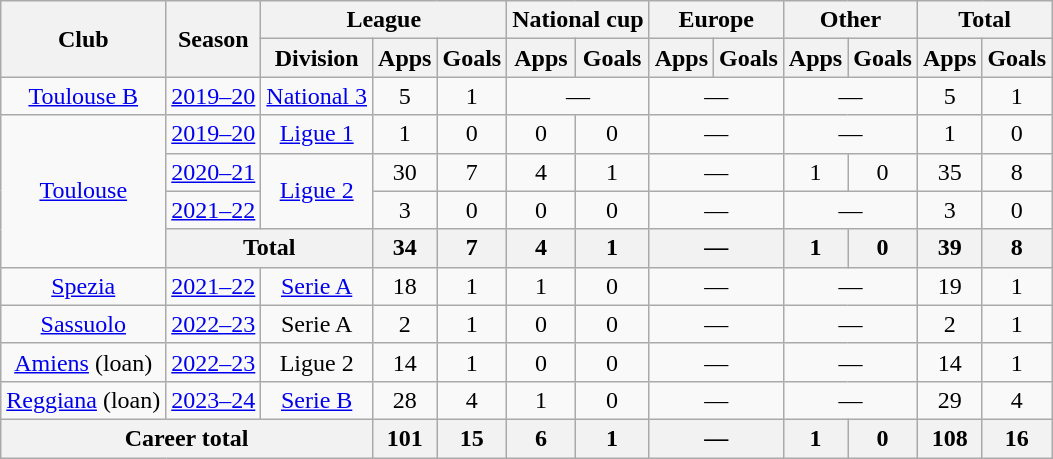<table class="wikitable" style="text-align:center">
<tr>
<th rowspan="2">Club</th>
<th rowspan="2">Season</th>
<th colspan="3">League</th>
<th colspan="2">National cup</th>
<th colspan="2">Europe</th>
<th colspan="2">Other</th>
<th colspan="2">Total</th>
</tr>
<tr>
<th>Division</th>
<th>Apps</th>
<th>Goals</th>
<th>Apps</th>
<th>Goals</th>
<th>Apps</th>
<th>Goals</th>
<th>Apps</th>
<th>Goals</th>
<th>Apps</th>
<th>Goals</th>
</tr>
<tr>
<td><a href='#'>Toulouse B</a></td>
<td><a href='#'>2019–20</a></td>
<td><a href='#'>National 3</a></td>
<td>5</td>
<td>1</td>
<td colspan="2">—</td>
<td colspan="2">—</td>
<td colspan="2">—</td>
<td>5</td>
<td>1</td>
</tr>
<tr>
<td rowspan="4"><a href='#'>Toulouse</a></td>
<td><a href='#'>2019–20</a></td>
<td><a href='#'>Ligue 1</a></td>
<td>1</td>
<td>0</td>
<td>0</td>
<td>0</td>
<td colspan="2">—</td>
<td colspan="2">—</td>
<td>1</td>
<td>0</td>
</tr>
<tr>
<td><a href='#'>2020–21</a></td>
<td rowspan="2"><a href='#'>Ligue 2</a></td>
<td>30</td>
<td>7</td>
<td>4</td>
<td>1</td>
<td colspan="2">—</td>
<td>1</td>
<td>0</td>
<td>35</td>
<td>8</td>
</tr>
<tr>
<td><a href='#'>2021–22</a></td>
<td>3</td>
<td>0</td>
<td>0</td>
<td>0</td>
<td colspan="2">—</td>
<td colspan="2">—</td>
<td>3</td>
<td>0</td>
</tr>
<tr>
<th colspan="2">Total</th>
<th>34</th>
<th>7</th>
<th>4</th>
<th>1</th>
<th colspan="2">—</th>
<th>1</th>
<th>0</th>
<th>39</th>
<th>8</th>
</tr>
<tr>
<td><a href='#'>Spezia</a></td>
<td><a href='#'>2021–22</a></td>
<td><a href='#'>Serie A</a></td>
<td>18</td>
<td>1</td>
<td>1</td>
<td>0</td>
<td colspan="2">—</td>
<td colspan="2">—</td>
<td>19</td>
<td>1</td>
</tr>
<tr>
<td><a href='#'>Sassuolo</a></td>
<td><a href='#'>2022–23</a></td>
<td>Serie A</td>
<td>2</td>
<td>1</td>
<td>0</td>
<td>0</td>
<td colspan="2">—</td>
<td colspan="2">—</td>
<td>2</td>
<td>1</td>
</tr>
<tr>
<td><a href='#'>Amiens</a> (loan)</td>
<td><a href='#'>2022–23</a></td>
<td>Ligue 2</td>
<td>14</td>
<td>1</td>
<td>0</td>
<td>0</td>
<td colspan="2">—</td>
<td colspan="2">—</td>
<td>14</td>
<td>1</td>
</tr>
<tr>
<td><a href='#'>Reggiana</a> (loan)</td>
<td><a href='#'>2023–24</a></td>
<td><a href='#'>Serie B</a></td>
<td>28</td>
<td>4</td>
<td>1</td>
<td>0</td>
<td colspan="2">—</td>
<td colspan="2">—</td>
<td>29</td>
<td>4</td>
</tr>
<tr>
<th colspan="3">Career total</th>
<th>101</th>
<th>15</th>
<th>6</th>
<th>1</th>
<th colspan="2">—</th>
<th>1</th>
<th>0</th>
<th>108</th>
<th>16</th>
</tr>
</table>
